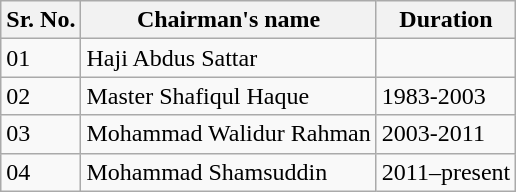<table class="wikitable sortable">
<tr>
<th>Sr. No.</th>
<th>Chairman's name</th>
<th>Duration</th>
</tr>
<tr>
<td>01</td>
<td>Haji Abdus Sattar</td>
<td></td>
</tr>
<tr>
<td>02</td>
<td>Master Shafiqul Haque</td>
<td>1983-2003</td>
</tr>
<tr>
<td>03</td>
<td>Mohammad Walidur Rahman</td>
<td>2003-2011</td>
</tr>
<tr>
<td>04</td>
<td>Mohammad Shamsuddin</td>
<td>2011–present</td>
</tr>
</table>
